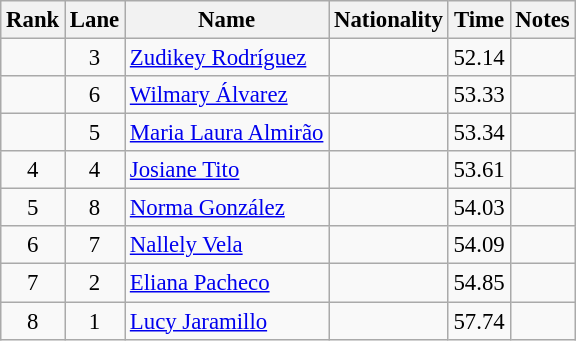<table class="wikitable sortable" style="text-align:center;font-size:95%">
<tr>
<th>Rank</th>
<th>Lane</th>
<th>Name</th>
<th>Nationality</th>
<th>Time</th>
<th>Notes</th>
</tr>
<tr>
<td></td>
<td>3</td>
<td align=left><a href='#'>Zudikey Rodríguez</a></td>
<td align=left></td>
<td>52.14</td>
<td></td>
</tr>
<tr>
<td></td>
<td>6</td>
<td align=left><a href='#'>Wilmary Álvarez</a></td>
<td align=left></td>
<td>53.33</td>
<td></td>
</tr>
<tr>
<td></td>
<td>5</td>
<td align=left><a href='#'>Maria Laura Almirão</a></td>
<td align=left></td>
<td>53.34</td>
<td></td>
</tr>
<tr>
<td>4</td>
<td>4</td>
<td align=left><a href='#'>Josiane Tito</a></td>
<td align=left></td>
<td>53.61</td>
<td></td>
</tr>
<tr>
<td>5</td>
<td>8</td>
<td align=left><a href='#'>Norma González</a></td>
<td align=left></td>
<td>54.03</td>
<td></td>
</tr>
<tr>
<td>6</td>
<td>7</td>
<td align=left><a href='#'>Nallely Vela</a></td>
<td align=left></td>
<td>54.09</td>
<td></td>
</tr>
<tr>
<td>7</td>
<td>2</td>
<td align=left><a href='#'>Eliana Pacheco</a></td>
<td align=left></td>
<td>54.85</td>
<td></td>
</tr>
<tr>
<td>8</td>
<td>1</td>
<td align=left><a href='#'>Lucy Jaramillo</a></td>
<td align=left></td>
<td>57.74</td>
<td></td>
</tr>
</table>
